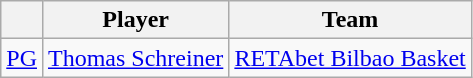<table class="wikitable">
<tr>
<th style="text-align:center;"></th>
<th style="text-align:center;">Player</th>
<th style="text-align:center;">Team</th>
</tr>
<tr>
<td style="text-align:center;"><a href='#'>PG</a></td>
<td> <a href='#'>Thomas Schreiner</a></td>
<td><a href='#'>RETAbet Bilbao Basket</a></td>
</tr>
</table>
